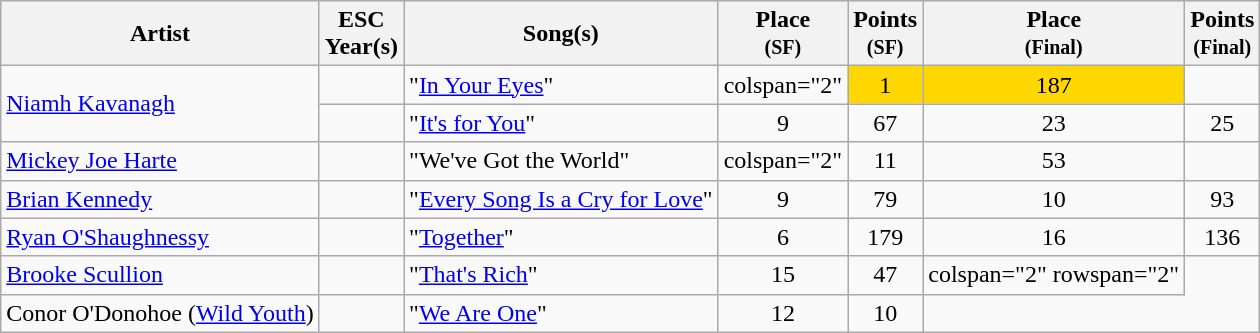<table class="wikitable mw-collapsible">
<tr>
<th>Artist</th>
<th>ESC<br>Year(s)</th>
<th>Song(s)</th>
<th>Place<br><small>(SF)</small></th>
<th>Points<br><small>(SF)</small></th>
<th>Place<br><small>(Final)</small></th>
<th>Points<br><small>(Final)</small></th>
</tr>
<tr>
<td rowspan="2"><a href='#'>Niamh Kavanagh</a></td>
<td align="center"></td>
<td>"<a href='#'>In Your Eyes</a>"</td>
<td>colspan="2" </td>
<td align="center" bgcolor="gold">1</td>
<td align="center" bgcolor="gold">187</td>
</tr>
<tr>
<td align="center"></td>
<td>"<a href='#'>It's for You</a>"</td>
<td align="center">9</td>
<td align="center">67</td>
<td align="center">23</td>
<td align="center">25</td>
</tr>
<tr>
<td><a href='#'>Mickey Joe Harte</a></td>
<td align="center"></td>
<td>"We've Got the World"</td>
<td>colspan="2" </td>
<td align="center">11</td>
<td align="center">53</td>
</tr>
<tr>
<td><a href='#'>Brian Kennedy</a></td>
<td align="center"></td>
<td>"<a href='#'>Every Song Is a Cry for Love</a>"</td>
<td align="center">9</td>
<td align="center">79</td>
<td align="center">10</td>
<td align="center">93</td>
</tr>
<tr>
<td><a href='#'>Ryan O'Shaughnessy</a></td>
<td align="center"></td>
<td>"<a href='#'>Together</a>"</td>
<td align="center">6</td>
<td align="center">179</td>
<td align="center">16</td>
<td align="center">136</td>
</tr>
<tr>
<td><a href='#'>Brooke Scullion</a></td>
<td align="center"></td>
<td>"<a href='#'>That's Rich</a>"</td>
<td align="center">15</td>
<td align="center">47</td>
<td>colspan="2" rowspan="2" </td>
</tr>
<tr>
<td>Conor O'Donohoe (<a href='#'>Wild Youth</a>)</td>
<td align="center"></td>
<td>"<a href='#'>We Are One</a>"</td>
<td align="center">12</td>
<td align="center">10</td>
</tr>
</table>
